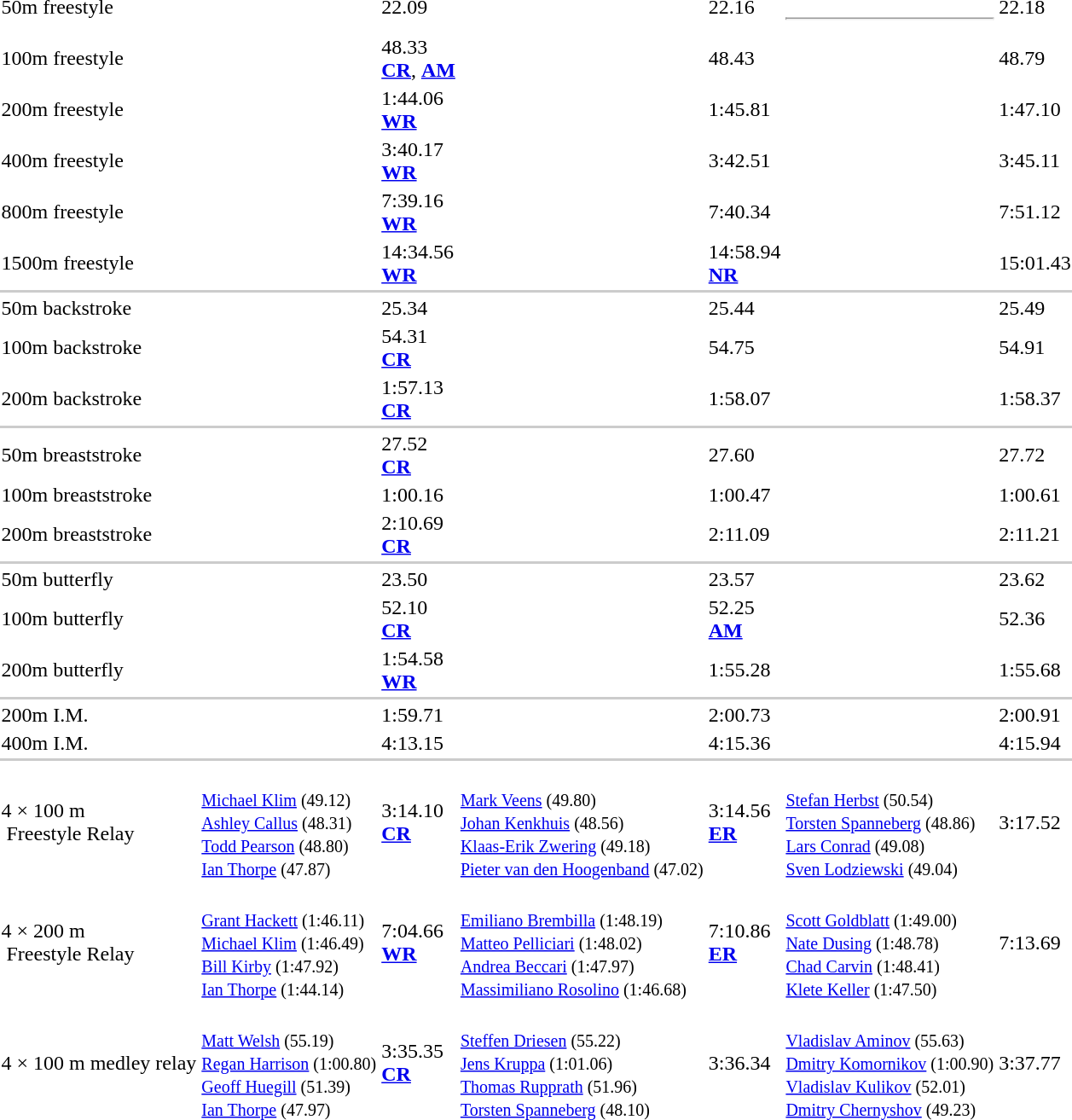<table>
<tr>
<td>50m freestyle<br><div></div></td>
<td></td>
<td>22.09</td>
<td></td>
<td>22.16</td>
<td><br><hr></td>
<td>22.18</td>
</tr>
<tr>
<td>100m freestyle<br><div></div></td>
<td></td>
<td>48.33<br><strong><a href='#'>CR</a></strong>, <strong><a href='#'>AM</a></strong></td>
<td></td>
<td>48.43</td>
<td></td>
<td>48.79</td>
</tr>
<tr>
<td>200m freestyle<br><div></div></td>
<td></td>
<td>1:44.06 <br><strong><a href='#'>WR</a></strong></td>
<td></td>
<td>1:45.81</td>
<td></td>
<td>1:47.10</td>
</tr>
<tr ">
<td>400m freestyle<br><div></div></td>
<td></td>
<td>3:40.17 <br><strong><a href='#'>WR</a></strong></td>
<td></td>
<td>3:42.51</td>
<td></td>
<td>3:45.11</td>
</tr>
<tr>
<td>800m freestyle<br><div></div></td>
<td></td>
<td>7:39.16 <br><strong><a href='#'>WR</a></strong></td>
<td></td>
<td>7:40.34</td>
<td></td>
<td>7:51.12</td>
</tr>
<tr>
<td>1500m freestyle<br><div></div></td>
<td></td>
<td>14:34.56 <br><strong><a href='#'>WR</a></strong></td>
<td></td>
<td>14:58.94 <br><strong><a href='#'>NR</a></strong></td>
<td></td>
<td>15:01.43</td>
</tr>
<tr bgcolor="#cccccc">
<td colspan=7></td>
</tr>
<tr>
<td>50m backstroke<br><div></div></td>
<td></td>
<td>25.34</td>
<td></td>
<td>25.44</td>
<td></td>
<td>25.49</td>
</tr>
<tr>
<td>100m backstroke<br><div></div></td>
<td></td>
<td>54.31<br><strong><a href='#'>CR</a></strong></td>
<td></td>
<td>54.75</td>
<td></td>
<td>54.91</td>
</tr>
<tr>
<td>200m backstroke<br><div></div></td>
<td></td>
<td>1:57.13 <br><strong><a href='#'>CR</a></strong></td>
<td></td>
<td>1:58.07</td>
<td></td>
<td>1:58.37</td>
</tr>
<tr bgcolor="#cccccc">
<td colspan=7></td>
</tr>
<tr>
<td>50m breaststroke<br><div></div></td>
<td></td>
<td>27.52 <br><strong><a href='#'>CR</a></strong></td>
<td></td>
<td>27.60</td>
<td></td>
<td>27.72</td>
</tr>
<tr>
<td>100m breaststroke<br><div></div></td>
<td></td>
<td>1:00.16</td>
<td></td>
<td>1:00.47</td>
<td></td>
<td>1:00.61</td>
</tr>
<tr>
<td>200m breaststroke<br><div></div></td>
<td></td>
<td>2:10.69 <br><strong><a href='#'>CR</a></strong></td>
<td></td>
<td>2:11.09</td>
<td></td>
<td>2:11.21</td>
</tr>
<tr bgcolor="#cccccc">
<td colspan=7></td>
</tr>
<tr>
<td>50m butterfly<br><div></div></td>
<td></td>
<td>23.50</td>
<td></td>
<td>23.57</td>
<td></td>
<td>23.62</td>
</tr>
<tr>
<td>100m butterfly<br><div></div></td>
<td></td>
<td>52.10 <br><strong><a href='#'>CR</a></strong></td>
<td></td>
<td>52.25 <br><strong><a href='#'>AM</a></strong></td>
<td></td>
<td>52.36</td>
</tr>
<tr>
<td>200m butterfly<br><div></div></td>
<td></td>
<td>1:54.58 <br><strong><a href='#'>WR</a></strong></td>
<td></td>
<td>1:55.28</td>
<td></td>
<td>1:55.68</td>
</tr>
<tr bgcolor="#cccccc">
<td colspan=7></td>
</tr>
<tr>
<td>200m I.M.<br><div></div></td>
<td></td>
<td>1:59.71</td>
<td></td>
<td>2:00.73</td>
<td></td>
<td>2:00.91</td>
</tr>
<tr>
<td>400m I.M.<br><div></div></td>
<td></td>
<td>4:13.15</td>
<td></td>
<td>4:15.36</td>
<td></td>
<td>4:15.94</td>
</tr>
<tr bgcolor="#cccccc">
<td colspan=7></td>
</tr>
<tr>
<td>4 × 100 m <br> Freestyle Relay<br><div></div></td>
<td> <br><small><a href='#'>Michael Klim</a> (49.12)<br><a href='#'>Ashley Callus</a> (48.31)<br><a href='#'>Todd Pearson</a> (48.80)<br><a href='#'>Ian Thorpe</a> (47.87)</small></td>
<td>3:14.10<br><strong><a href='#'>CR</a></strong></td>
<td> <br><small><a href='#'>Mark Veens</a> (49.80)<br><a href='#'>Johan Kenkhuis</a> (48.56)<br><a href='#'>Klaas-Erik Zwering</a> (49.18)<br><a href='#'>Pieter van den Hoogenband</a> (47.02)</small></td>
<td>3:14.56<br><strong><a href='#'>ER</a></strong></td>
<td> <br><small><a href='#'>Stefan Herbst</a> (50.54)<br><a href='#'>Torsten Spanneberg</a> (48.86)<br><a href='#'>Lars Conrad</a> (49.08)<br><a href='#'>Sven Lodziewski</a> (49.04)</small></td>
<td>3:17.52</td>
</tr>
<tr>
<td>4 × 200 m <br> Freestyle Relay<br><div></div></td>
<td> <br><small><a href='#'>Grant Hackett</a> (1:46.11)<br><a href='#'>Michael Klim</a> (1:46.49)<br><a href='#'>Bill Kirby</a> (1:47.92)<br><a href='#'>Ian Thorpe</a> (1:44.14)</small></td>
<td>7:04.66 <br><strong><a href='#'>WR</a></strong></td>
<td> <br><small><a href='#'>Emiliano Brembilla</a> (1:48.19)<br><a href='#'>Matteo Pelliciari</a> (1:48.02)<br><a href='#'>Andrea Beccari</a> (1:47.97)<br><a href='#'>Massimiliano Rosolino</a> (1:46.68)</small></td>
<td>7:10.86<br><strong><a href='#'>ER</a></strong></td>
<td> <br><small><a href='#'>Scott Goldblatt</a> (1:49.00)<br><a href='#'>Nate Dusing</a> (1:48.78)<br><a href='#'>Chad Carvin</a> (1:48.41)<br><a href='#'>Klete Keller</a> (1:47.50)</small></td>
<td>7:13.69</td>
</tr>
<tr>
<td>4 × 100 m medley relay<br><div></div></td>
<td><br><small><a href='#'>Matt Welsh</a> (55.19)<br><a href='#'>Regan Harrison</a> (1:00.80)<br><a href='#'>Geoff Huegill</a> (51.39)<br><a href='#'>Ian Thorpe</a> (47.97)</small></td>
<td>3:35.35<br><strong><a href='#'>CR</a></strong></td>
<td><br><small><a href='#'>Steffen Driesen</a> (55.22)<br><a href='#'>Jens Kruppa</a> (1:01.06)<br><a href='#'>Thomas Rupprath</a> (51.96)<br><a href='#'>Torsten Spanneberg</a> (48.10)</small></td>
<td>3:36.34</td>
<td><br><small><a href='#'>Vladislav Aminov</a> (55.63)<br><a href='#'>Dmitry Komornikov</a> (1:00.90)<br><a href='#'>Vladislav Kulikov</a> (52.01)<br><a href='#'>Dmitry Chernyshov</a> (49.23)</small></td>
<td>3:37.77</td>
</tr>
</table>
